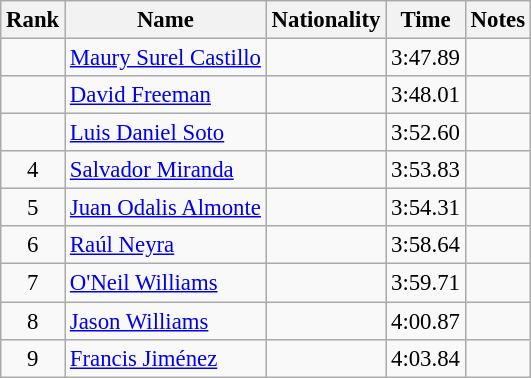<table class="wikitable sortable" style="text-align:center;font-size:95%">
<tr>
<th>Rank</th>
<th>Name</th>
<th>Nationality</th>
<th>Time</th>
<th>Notes</th>
</tr>
<tr>
<td></td>
<td align=left><a href='#'>Maury Surel Castillo</a></td>
<td align=left></td>
<td>3:47.89</td>
<td></td>
</tr>
<tr>
<td></td>
<td align=left><a href='#'>David Freeman</a></td>
<td align=left></td>
<td>3:48.01</td>
<td></td>
</tr>
<tr>
<td></td>
<td align=left><a href='#'>Luis Daniel Soto</a></td>
<td align=left></td>
<td>3:52.60</td>
<td></td>
</tr>
<tr>
<td>4</td>
<td align=left><a href='#'>Salvador Miranda</a></td>
<td align=left></td>
<td>3:53.83</td>
<td></td>
</tr>
<tr>
<td>5</td>
<td align=left><a href='#'>Juan Odalis Almonte</a></td>
<td align=left></td>
<td>3:54.31</td>
<td></td>
</tr>
<tr>
<td>6</td>
<td align=left><a href='#'>Raúl Neyra</a></td>
<td align=left></td>
<td>3:58.64</td>
<td></td>
</tr>
<tr>
<td>7</td>
<td align=left><a href='#'>O'Neil Williams</a></td>
<td align=left></td>
<td>3:59.71</td>
<td></td>
</tr>
<tr>
<td>8</td>
<td align=left><a href='#'>Jason Williams</a></td>
<td align=left></td>
<td>4:00.87</td>
<td></td>
</tr>
<tr>
<td>9</td>
<td align=left><a href='#'>Francis Jiménez</a></td>
<td align=left></td>
<td>4:03.84</td>
<td></td>
</tr>
</table>
